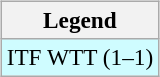<table>
<tr valign=top>
<td><br><table class=wikitable style=font-size:97%>
<tr>
<th>Legend</th>
</tr>
<tr style="background:#cffcff;">
<td>ITF WTT (1–1)</td>
</tr>
</table>
</td>
<td></td>
</tr>
</table>
